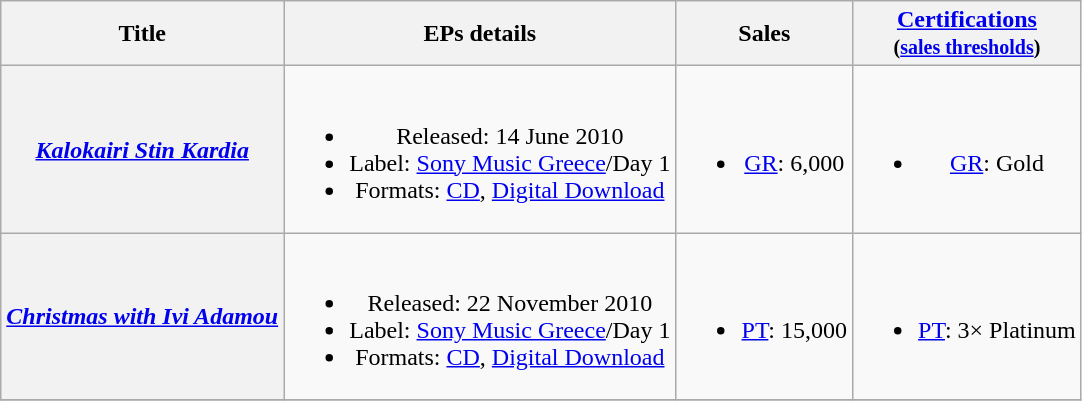<table class="wikitable plainrowheaders" style="text-align:center;">
<tr>
<th scope="col">Title</th>
<th scope="col">EPs details</th>
<th scope="col">Sales</th>
<th scope="col"><a href='#'>Certifications</a><br><small>(<a href='#'>sales thresholds</a>)</small></th>
</tr>
<tr>
<th scope="row"><strong><em><a href='#'>Kalokairi Stin Kardia</a></em></strong></th>
<td><br><ul><li>Released: 14 June 2010</li><li>Label: <a href='#'>Sony Music Greece</a>/Day 1</li><li>Formats: <a href='#'>CD</a>, <a href='#'>Digital Download</a></li></ul></td>
<td><br><ul><li><a href='#'>GR</a>: 6,000</li></ul></td>
<td><br><ul><li><a href='#'>GR</a>: Gold</li></ul></td>
</tr>
<tr>
<th scope="row"><strong><em><a href='#'>Christmas with Ivi Adamou</a></em></strong></th>
<td><br><ul><li>Released: 22 November 2010</li><li>Label: <a href='#'>Sony Music Greece</a>/Day 1</li><li>Formats: <a href='#'>CD</a>, <a href='#'>Digital Download</a></li></ul></td>
<td><br><ul><li><a href='#'>PT</a>: 15,000</li></ul></td>
<td><br><ul><li><a href='#'>PT</a>: 3× Platinum</li></ul></td>
</tr>
<tr>
</tr>
</table>
